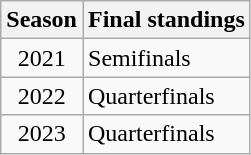<table class="wikitable sortable">
<tr>
<th>Season</th>
<th>Final standings</th>
</tr>
<tr>
<td align=center>2021</td>
<td>Semifinals</td>
</tr>
<tr>
<td align=center>2022</td>
<td>Quarterfinals</td>
</tr>
<tr>
<td align=center>2023</td>
<td>Quarterfinals</td>
</tr>
</table>
